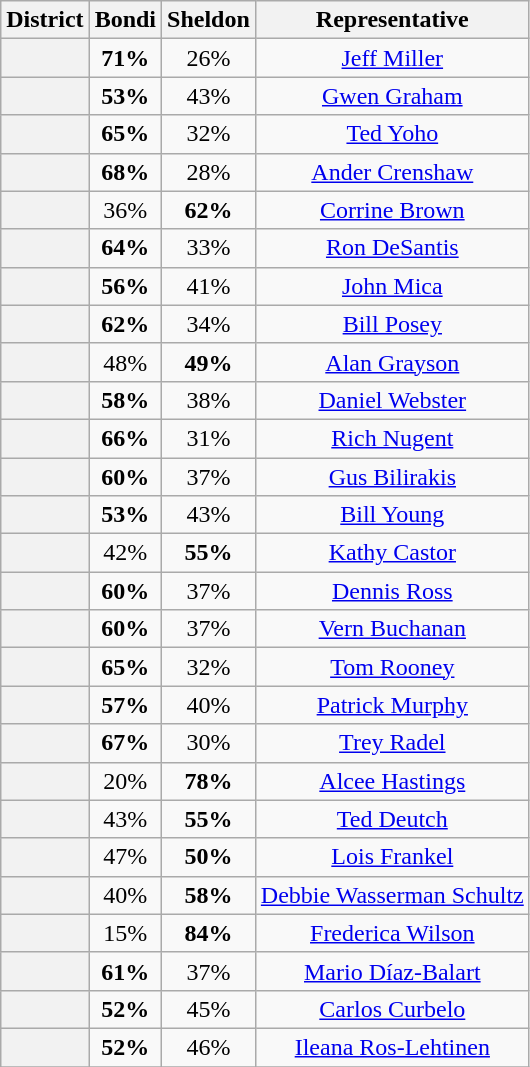<table class=wikitable>
<tr>
<th>District</th>
<th>Bondi</th>
<th>Sheldon</th>
<th>Representative</th>
</tr>
<tr align=center>
<th></th>
<td><strong>71%</strong></td>
<td>26%</td>
<td><a href='#'>Jeff Miller</a></td>
</tr>
<tr align=center>
<th></th>
<td><strong>53%</strong></td>
<td>43%</td>
<td><a href='#'>Gwen Graham</a></td>
</tr>
<tr align=center>
<th></th>
<td><strong>65%</strong></td>
<td>32%</td>
<td><a href='#'>Ted Yoho</a></td>
</tr>
<tr align=center>
<th></th>
<td><strong>68%</strong></td>
<td>28%</td>
<td><a href='#'>Ander Crenshaw</a></td>
</tr>
<tr align=center>
<th></th>
<td>36%</td>
<td><strong>62%</strong></td>
<td><a href='#'>Corrine Brown</a></td>
</tr>
<tr align=center>
<th></th>
<td><strong>64%</strong></td>
<td>33%</td>
<td><a href='#'>Ron DeSantis</a></td>
</tr>
<tr align=center>
<th></th>
<td><strong>56%</strong></td>
<td>41%</td>
<td><a href='#'>John Mica</a></td>
</tr>
<tr align=center>
<th></th>
<td><strong>62%</strong></td>
<td>34%</td>
<td><a href='#'>Bill Posey</a></td>
</tr>
<tr align=center>
<th></th>
<td>48%</td>
<td><strong>49%</strong></td>
<td><a href='#'>Alan Grayson</a></td>
</tr>
<tr align=center>
<th></th>
<td><strong>58%</strong></td>
<td>38%</td>
<td><a href='#'>Daniel Webster</a></td>
</tr>
<tr align=center>
<th></th>
<td><strong>66%</strong></td>
<td>31%</td>
<td><a href='#'>Rich Nugent</a></td>
</tr>
<tr align=center>
<th></th>
<td><strong>60%</strong></td>
<td>37%</td>
<td><a href='#'>Gus Bilirakis</a></td>
</tr>
<tr align=center>
<th></th>
<td><strong>53%</strong></td>
<td>43%</td>
<td><a href='#'>Bill Young</a></td>
</tr>
<tr align=center>
<th></th>
<td>42%</td>
<td><strong>55%</strong></td>
<td><a href='#'>Kathy Castor</a></td>
</tr>
<tr align=center>
<th></th>
<td><strong>60%</strong></td>
<td>37%</td>
<td><a href='#'>Dennis Ross</a></td>
</tr>
<tr align=center>
<th></th>
<td><strong>60%</strong></td>
<td>37%</td>
<td><a href='#'>Vern Buchanan</a></td>
</tr>
<tr align=center>
<th></th>
<td><strong>65%</strong></td>
<td>32%</td>
<td><a href='#'>Tom Rooney</a></td>
</tr>
<tr align=center>
<th></th>
<td><strong>57%</strong></td>
<td>40%</td>
<td><a href='#'>Patrick Murphy</a></td>
</tr>
<tr align=center>
<th></th>
<td><strong>67%</strong></td>
<td>30%</td>
<td><a href='#'>Trey Radel</a></td>
</tr>
<tr align=center>
<th></th>
<td>20%</td>
<td><strong>78%</strong></td>
<td><a href='#'>Alcee Hastings</a></td>
</tr>
<tr align=center>
<th></th>
<td>43%</td>
<td><strong>55%</strong></td>
<td><a href='#'>Ted Deutch</a></td>
</tr>
<tr align=center>
<th></th>
<td>47%</td>
<td><strong>50%</strong></td>
<td><a href='#'>Lois Frankel</a></td>
</tr>
<tr align=center>
<th></th>
<td>40%</td>
<td><strong>58%</strong></td>
<td><a href='#'>Debbie Wasserman Schultz</a></td>
</tr>
<tr align=center>
<th></th>
<td>15%</td>
<td><strong>84%</strong></td>
<td><a href='#'>Frederica Wilson</a></td>
</tr>
<tr align=center>
<th></th>
<td><strong>61%</strong></td>
<td>37%</td>
<td><a href='#'>Mario Díaz-Balart</a></td>
</tr>
<tr align=center>
<th></th>
<td><strong>52%</strong></td>
<td>45%</td>
<td><a href='#'>Carlos Curbelo</a></td>
</tr>
<tr align=center>
<th></th>
<td><strong>52%</strong></td>
<td>46%</td>
<td><a href='#'>Ileana Ros-Lehtinen</a></td>
</tr>
<tr align=center>
</tr>
</table>
